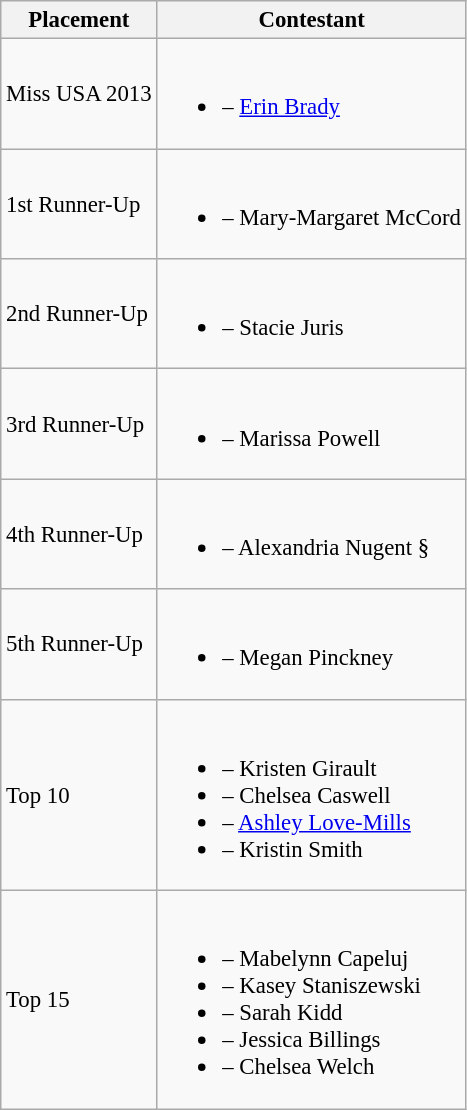<table class="wikitable sortable" style="font-size: 95%;">
<tr>
<th>Placement</th>
<th>Contestant</th>
</tr>
<tr>
<td>Miss USA 2013</td>
<td><br><ul><li> – <a href='#'>Erin Brady</a></li></ul></td>
</tr>
<tr>
<td>1st Runner-Up</td>
<td><br><ul><li> – Mary-Margaret McCord</li></ul></td>
</tr>
<tr>
<td>2nd Runner-Up</td>
<td><br><ul><li> – Stacie Juris</li></ul></td>
</tr>
<tr>
<td>3rd Runner-Up</td>
<td><br><ul><li> – Marissa Powell</li></ul></td>
</tr>
<tr>
<td>4th Runner-Up</td>
<td><br><ul><li> – Alexandria Nugent §</li></ul></td>
</tr>
<tr>
<td>5th Runner-Up</td>
<td><br><ul><li> – Megan Pinckney</li></ul></td>
</tr>
<tr>
<td>Top 10</td>
<td><br><ul><li> – Kristen Girault</li><li> – Chelsea Caswell</li><li> – <a href='#'>Ashley Love-Mills</a></li><li> – Kristin Smith</li></ul></td>
</tr>
<tr>
<td>Top 15</td>
<td><br><ul><li> – Mabelynn Capeluj</li><li> – Kasey Staniszewski</li><li> – Sarah Kidd</li><li> – Jessica Billings </li><li> – Chelsea Welch</li></ul></td>
</tr>
</table>
